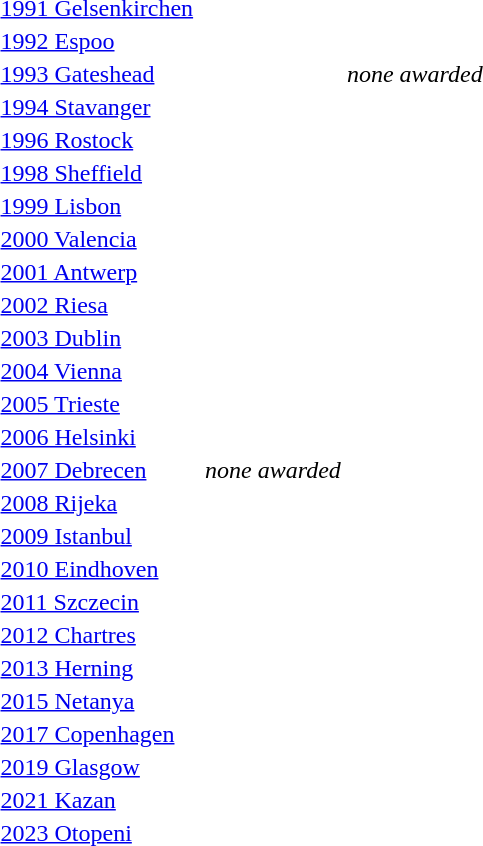<table>
<tr>
<td><a href='#'>1991 Gelsenkirchen</a></td>
<td></td>
<td></td>
<td></td>
</tr>
<tr>
<td><a href='#'>1992 Espoo</a></td>
<td></td>
<td></td>
<td></td>
</tr>
<tr>
<td rowspan=2><a href='#'>1993 Gateshead</a></td>
<td rowspan=2></td>
<td></td>
<td rowspan=2><em>none awarded</em></td>
</tr>
<tr>
<td></td>
</tr>
<tr>
<td><a href='#'>1994 Stavanger</a></td>
<td></td>
<td></td>
<td></td>
</tr>
<tr>
<td><a href='#'>1996 Rostock</a></td>
<td></td>
<td></td>
<td></td>
</tr>
<tr>
<td><a href='#'>1998 Sheffield</a></td>
<td></td>
<td></td>
<td></td>
</tr>
<tr>
<td><a href='#'>1999 Lisbon</a></td>
<td></td>
<td></td>
<td></td>
</tr>
<tr>
<td><a href='#'>2000 Valencia</a></td>
<td></td>
<td></td>
<td></td>
</tr>
<tr>
<td><a href='#'>2001 Antwerp</a></td>
<td></td>
<td></td>
<td></td>
</tr>
<tr>
<td><a href='#'>2002 Riesa</a></td>
<td></td>
<td></td>
<td></td>
</tr>
<tr>
<td><a href='#'>2003 Dublin</a></td>
<td></td>
<td></td>
<td></td>
</tr>
<tr>
<td><a href='#'>2004 Vienna</a></td>
<td></td>
<td></td>
<td></td>
</tr>
<tr>
<td><a href='#'>2005 Trieste</a></td>
<td></td>
<td></td>
<td></td>
</tr>
<tr>
<td><a href='#'>2006 Helsinki</a></td>
<td></td>
<td></td>
<td></td>
</tr>
<tr>
<td rowspan=2><a href='#'>2007 Debrecen</a></td>
<td></td>
<td rowspan=2><em>none awarded</em></td>
<td rowspan=2></td>
</tr>
<tr>
<td></td>
</tr>
<tr>
<td><a href='#'>2008 Rijeka</a></td>
<td></td>
<td></td>
<td></td>
</tr>
<tr>
<td><a href='#'>2009 Istanbul</a></td>
<td></td>
<td></td>
<td></td>
</tr>
<tr>
<td><a href='#'>2010 Eindhoven</a></td>
<td></td>
<td></td>
<td></td>
</tr>
<tr>
<td><a href='#'>2011 Szczecin</a></td>
<td></td>
<td></td>
<td></td>
</tr>
<tr>
<td><a href='#'>2012 Chartres</a></td>
<td></td>
<td></td>
<td></td>
</tr>
<tr>
<td><a href='#'>2013 Herning</a></td>
<td></td>
<td></td>
<td></td>
</tr>
<tr>
<td><a href='#'>2015 Netanya</a></td>
<td></td>
<td></td>
<td></td>
</tr>
<tr>
<td><a href='#'>2017 Copenhagen</a></td>
<td></td>
<td></td>
<td></td>
</tr>
<tr>
<td><a href='#'>2019 Glasgow</a></td>
<td></td>
<td></td>
<td></td>
</tr>
<tr>
<td><a href='#'>2021 Kazan</a></td>
<td></td>
<td></td>
<td></td>
</tr>
<tr>
<td rowspan=2><a href='#'>2023 Otopeni</a></td>
<td rowspan=2></td>
<td rowspan=2></td>
<td></td>
</tr>
<tr>
<td></td>
</tr>
</table>
